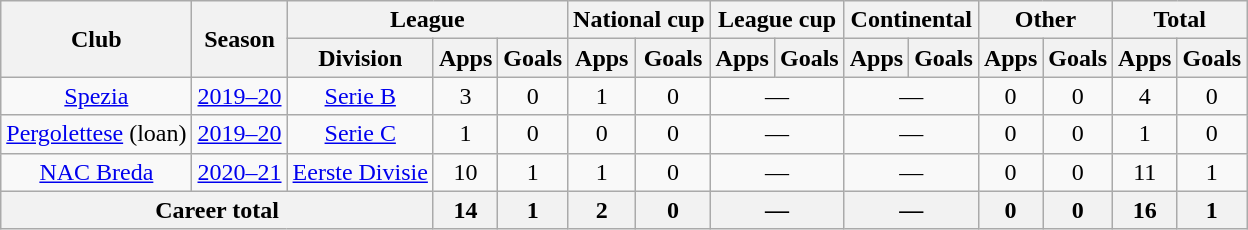<table class="wikitable" style="text-align:center">
<tr>
<th rowspan="2">Club</th>
<th rowspan="2">Season</th>
<th colspan="3">League</th>
<th colspan="2">National cup</th>
<th colspan="2">League cup</th>
<th colspan="2">Continental</th>
<th colspan="2">Other</th>
<th colspan="2">Total</th>
</tr>
<tr>
<th>Division</th>
<th>Apps</th>
<th>Goals</th>
<th>Apps</th>
<th>Goals</th>
<th>Apps</th>
<th>Goals</th>
<th>Apps</th>
<th>Goals</th>
<th>Apps</th>
<th>Goals</th>
<th>Apps</th>
<th>Goals</th>
</tr>
<tr>
<td><a href='#'>Spezia</a></td>
<td><a href='#'>2019–20</a></td>
<td><a href='#'>Serie B</a></td>
<td>3</td>
<td>0</td>
<td>1</td>
<td>0</td>
<td colspan="2">—</td>
<td colspan="2">—</td>
<td>0</td>
<td>0</td>
<td>4</td>
<td>0</td>
</tr>
<tr>
<td><a href='#'>Pergolettese</a> (loan)</td>
<td><a href='#'>2019–20</a></td>
<td><a href='#'>Serie C</a></td>
<td>1</td>
<td>0</td>
<td>0</td>
<td>0</td>
<td colspan="2">—</td>
<td colspan="2">—</td>
<td>0</td>
<td>0</td>
<td>1</td>
<td>0</td>
</tr>
<tr>
<td><a href='#'>NAC Breda</a></td>
<td><a href='#'>2020–21</a></td>
<td><a href='#'>Eerste Divisie</a></td>
<td>10</td>
<td>1</td>
<td>1</td>
<td>0</td>
<td colspan="2">—</td>
<td colspan="2">—</td>
<td>0</td>
<td>0</td>
<td>11</td>
<td>1</td>
</tr>
<tr>
<th colspan="3">Career total</th>
<th>14</th>
<th>1</th>
<th>2</th>
<th>0</th>
<th colspan="2">—</th>
<th colspan="2">—</th>
<th>0</th>
<th>0</th>
<th>16</th>
<th>1</th>
</tr>
</table>
